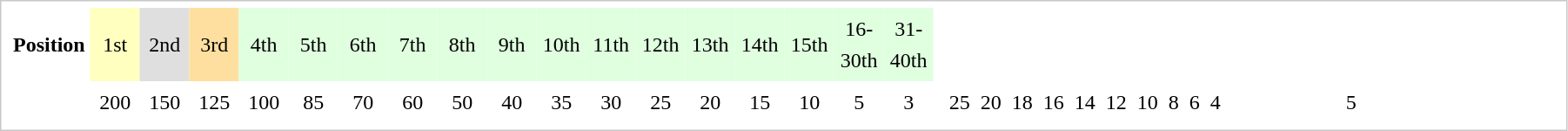<table cellpadding="4" cellspacing="0"  style="border: 1px solid rgb(200,200,200); color: black; margin: 0 0 0.5em 0; background-color: rgb(255, 255, 255); padding: 5px; float: left; clear: left; ; text-align: center; vertical-align: top; font-size: 100%; line-height: 1.5em;">
<tr>
<td align="left"><strong>Position</strong></td>
<td width=30 bgcolor="#ffffbf">1st</td>
<td width=30 bgcolor="#dfdfdf">2nd</td>
<td width=30 bgcolor="#ffdf9f">3rd</td>
<td width=30 bgcolor="#dfffdf">4th</td>
<td width=30 bgcolor="#dfffdf">5th</td>
<td width=30 bgcolor="#dfffdf">6th</td>
<td width=30 bgcolor="#dfffdf">7th</td>
<td width=30 bgcolor="#dfffdf">8th</td>
<td width=30 bgcolor="#dfffdf">9th</td>
<td width=30 bgcolor="#dfffdf">10th</td>
<td width=30 bgcolor="#dfffdf">11th</td>
<td width=30 bgcolor="#dfffdf">12th</td>
<td width=30 bgcolor="#dfffdf">13th</td>
<td width=30 bgcolor="#dfffdf">14th</td>
<td width=30 bgcolor="#dfffdf">15th</td>
<td width=30 bgcolor="#dfffdf">16-30th</td>
<td width=30 bgcolor="#dfffdf">31-40th</td>
</tr>
<tr>
<td align="left"></td>
<td>200</td>
<td>150</td>
<td>125</td>
<td>100</td>
<td>85</td>
<td>70</td>
<td>60</td>
<td>50</td>
<td>40</td>
<td>35</td>
<td>30</td>
<td>25</td>
<td>20</td>
<td>15</td>
<td>10</td>
<td>5</td>
<td>3<br></td>
<td align="left"></td>
<td>25</td>
<td>20</td>
<td>18</td>
<td>16</td>
<td>14</td>
<td>12</td>
<td>10</td>
<td>8</td>
<td>6</td>
<td>4</td>
<td></td>
<td></td>
<td></td>
<td></td>
<td></td>
<td></td>
<td></td>
<td></td>
<td></td>
<td><br></td>
<td align="left"></td>
<td>5</td>
<td></td>
<td></td>
<td></td>
<td></td>
<td></td>
<td></td>
<td></td>
<td></td>
<td></td>
<td></td>
<td></td>
<td></td>
<td></td>
<td></td>
<td></td>
<td></td>
<td></td>
<td></td>
<td></td>
</tr>
</table>
